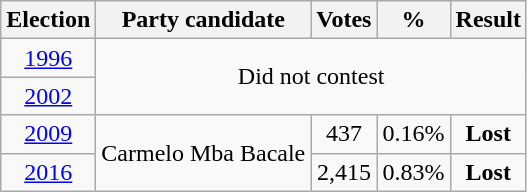<table class="wikitable" style="text-align:center">
<tr>
<th>Election</th>
<th>Party candidate</th>
<th>Votes</th>
<th>%</th>
<th>Result</th>
</tr>
<tr>
<td><a href='#'>1996</a></td>
<td colspan="4" rowspan="2">Did not contest</td>
</tr>
<tr>
<td><a href='#'>2002</a></td>
</tr>
<tr>
<td><a href='#'>2009</a></td>
<td rowspan="2">Carmelo Mba Bacale</td>
<td>437</td>
<td>0.16%</td>
<td><strong>Lost</strong> </td>
</tr>
<tr>
<td><a href='#'>2016</a></td>
<td>2,415</td>
<td>0.83%</td>
<td><strong>Lost</strong> </td>
</tr>
</table>
